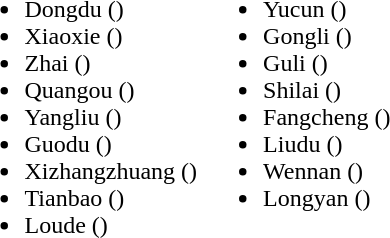<table>
<tr>
<td valign="top"><br><ul><li>Dongdu ()</li><li>Xiaoxie ()</li><li>Zhai ()</li><li>Quangou ()</li><li>Yangliu ()</li><li>Guodu ()</li><li>Xizhangzhuang ()</li><li>Tianbao ()</li><li>Loude ()</li></ul></td>
<td valign="top"><br><ul><li>Yucun ()</li><li>Gongli ()</li><li>Guli ()</li><li>Shilai ()</li><li>Fangcheng ()</li><li>Liudu ()</li><li>Wennan ()</li><li>Longyan ()</li></ul></td>
</tr>
</table>
